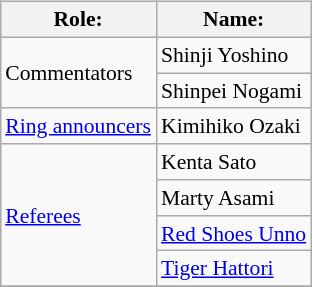<table class=wikitable style="font-size:90%; margin: 0.5em 0 0.5em 1em; float: right; clear: right;">
<tr>
<th>Role:</th>
<th>Name:</th>
</tr>
<tr>
<td rowspan=2>Commentators</td>
<td>Shinji Yoshino</td>
</tr>
<tr>
<td>Shinpei Nogami</td>
</tr>
<tr>
<td rowspan=1><a href='#'>Ring announcers</a></td>
<td>Kimihiko Ozaki</td>
</tr>
<tr>
<td rowspan=4><a href='#'>Referees</a></td>
<td>Kenta Sato</td>
</tr>
<tr>
<td>Marty Asami</td>
</tr>
<tr>
<td><a href='#'>Red Shoes Unno</a></td>
</tr>
<tr>
<td><a href='#'>Tiger Hattori</a></td>
</tr>
<tr>
</tr>
</table>
